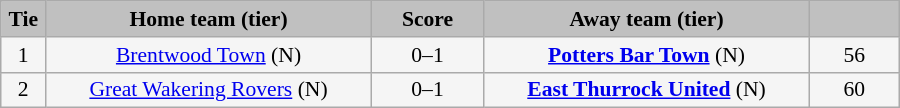<table class="wikitable" style="width: 600px; background:WhiteSmoke; text-align:center; font-size:90%">
<tr>
<td scope="col" style="width:  5.00%; background:silver;"><strong>Tie</strong></td>
<td scope="col" style="width: 36.25%; background:silver;"><strong>Home team (tier)</strong></td>
<td scope="col" style="width: 12.50%; background:silver;"><strong>Score</strong></td>
<td scope="col" style="width: 36.25%; background:silver;"><strong>Away team (tier)</strong></td>
<td scope="col" style="width: 10.00%; background:silver;"><strong></strong></td>
</tr>
<tr>
<td>1</td>
<td><a href='#'>Brentwood Town</a> (N)</td>
<td>0–1</td>
<td><strong><a href='#'>Potters Bar Town</a></strong> (N)</td>
<td>56</td>
</tr>
<tr>
<td>2</td>
<td><a href='#'>Great Wakering Rovers</a> (N)</td>
<td>0–1</td>
<td><strong><a href='#'>East Thurrock United</a></strong> (N)</td>
<td>60</td>
</tr>
</table>
